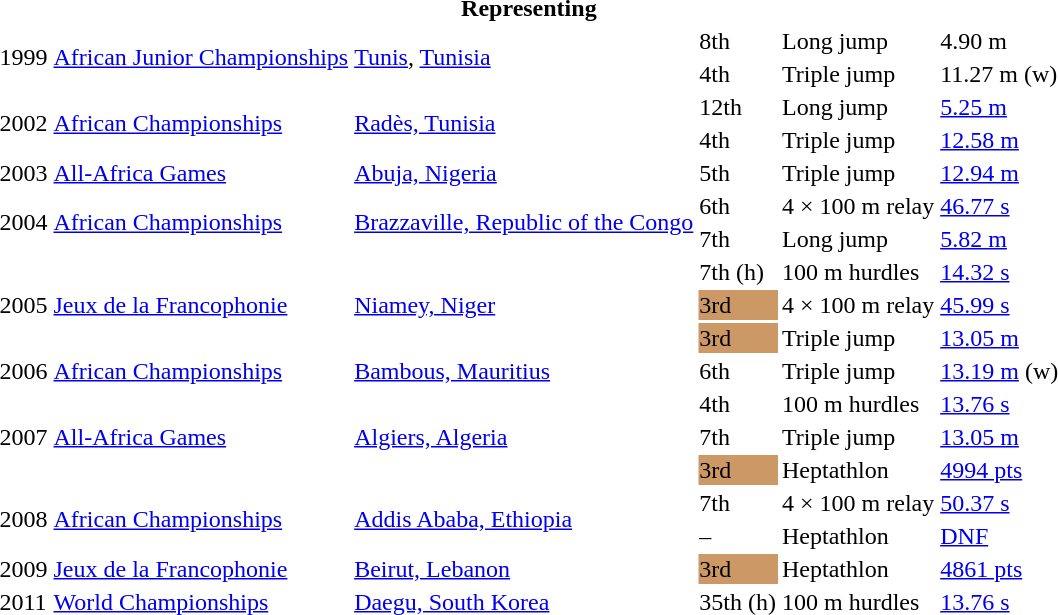<table>
<tr>
<th colspan="6">Representing </th>
</tr>
<tr>
<td rowspan=2>1999</td>
<td rowspan=2><a href='#'>African Junior Championships</a></td>
<td rowspan=2><a href='#'>Tunis</a>, <a href='#'>Tunisia</a></td>
<td>8th</td>
<td>Long jump</td>
<td>4.90 m</td>
</tr>
<tr>
<td>4th</td>
<td>Triple jump</td>
<td>11.27 m (w)</td>
</tr>
<tr>
<td rowspan=2>2002</td>
<td rowspan=2><a href='#'>African Championships</a></td>
<td rowspan=2><a href='#'>Radès, Tunisia</a></td>
<td>12th</td>
<td>Long jump</td>
<td><a href='#'>5.25 m</a></td>
</tr>
<tr>
<td>4th</td>
<td>Triple jump</td>
<td><a href='#'>12.58 m</a></td>
</tr>
<tr>
<td>2003</td>
<td><a href='#'>All-Africa Games</a></td>
<td><a href='#'>Abuja, Nigeria</a></td>
<td>5th</td>
<td>Triple jump</td>
<td><a href='#'>12.94 m</a></td>
</tr>
<tr>
<td rowspan=2>2004</td>
<td rowspan=2><a href='#'>African Championships</a></td>
<td rowspan=2><a href='#'>Brazzaville, Republic of the Congo</a></td>
<td>6th</td>
<td>4 × 100 m relay</td>
<td><a href='#'>46.77 s</a></td>
</tr>
<tr>
<td>7th</td>
<td>Long jump</td>
<td><a href='#'>5.82 m</a></td>
</tr>
<tr>
<td rowspan=3>2005</td>
<td rowspan=3><a href='#'>Jeux de la Francophonie</a></td>
<td rowspan=3><a href='#'>Niamey, Niger</a></td>
<td>7th (h)</td>
<td>100 m hurdles</td>
<td><a href='#'>14.32 s</a></td>
</tr>
<tr>
<td bgcolor=cc9966>3rd</td>
<td>4 × 100 m relay</td>
<td><a href='#'>45.99 s</a></td>
</tr>
<tr>
<td bgcolor=cc9966>3rd</td>
<td>Triple jump</td>
<td><a href='#'>13.05 m</a></td>
</tr>
<tr>
<td>2006</td>
<td><a href='#'>African Championships</a></td>
<td><a href='#'>Bambous, Mauritius</a></td>
<td>6th</td>
<td>Triple jump</td>
<td><a href='#'>13.19 m</a> (w)</td>
</tr>
<tr>
<td rowspan=3>2007</td>
<td rowspan=3><a href='#'>All-Africa Games</a></td>
<td rowspan=3><a href='#'>Algiers, Algeria</a></td>
<td>4th</td>
<td>100 m hurdles</td>
<td><a href='#'>13.76 s</a></td>
</tr>
<tr>
<td>7th</td>
<td>Triple jump</td>
<td><a href='#'>13.05 m</a></td>
</tr>
<tr>
<td bgcolor=cc9966>3rd</td>
<td>Heptathlon</td>
<td><a href='#'>4994 pts</a></td>
</tr>
<tr>
<td rowspan=2>2008</td>
<td rowspan=2><a href='#'>African Championships</a></td>
<td rowspan=2><a href='#'>Addis Ababa, Ethiopia</a></td>
<td>7th</td>
<td>4 × 100 m relay</td>
<td><a href='#'>50.37 s</a></td>
</tr>
<tr>
<td>–</td>
<td>Heptathlon</td>
<td><a href='#'>DNF</a></td>
</tr>
<tr>
<td>2009</td>
<td><a href='#'>Jeux de la Francophonie</a></td>
<td><a href='#'>Beirut, Lebanon</a></td>
<td bgcolor=cc9966>3rd</td>
<td>Heptathlon</td>
<td><a href='#'>4861 pts</a></td>
</tr>
<tr>
<td>2011</td>
<td><a href='#'>World Championships</a></td>
<td><a href='#'>Daegu, South Korea</a></td>
<td>35th (h)</td>
<td>100 m hurdles</td>
<td><a href='#'>13.76 s</a></td>
</tr>
</table>
